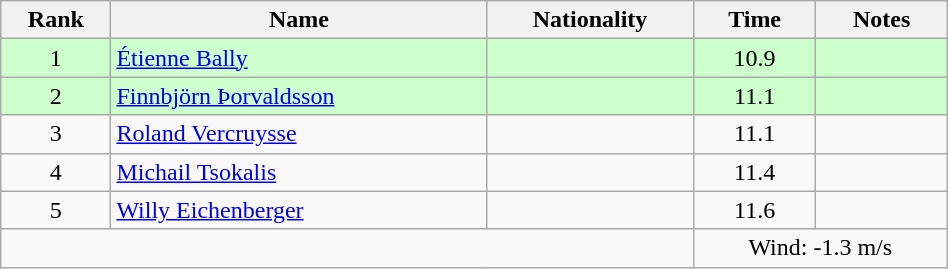<table class="wikitable sortable" style="text-align:center;width: 50%">
<tr>
<th>Rank</th>
<th>Name</th>
<th>Nationality</th>
<th>Time</th>
<th>Notes</th>
</tr>
<tr bgcolor=ccffcc>
<td>1</td>
<td align=left><a href='#'>Étienne Bally</a></td>
<td align=left></td>
<td>10.9</td>
<td></td>
</tr>
<tr bgcolor=ccffcc>
<td>2</td>
<td align=left><a href='#'>Finnbjörn Þorvaldsson</a></td>
<td align=left></td>
<td>11.1</td>
<td></td>
</tr>
<tr>
<td>3</td>
<td align=left><a href='#'>Roland Vercruysse</a></td>
<td align=left></td>
<td>11.1</td>
<td></td>
</tr>
<tr>
<td>4</td>
<td align=left><a href='#'>Michail Tsokalis</a></td>
<td align=left></td>
<td>11.4</td>
<td></td>
</tr>
<tr>
<td>5</td>
<td align=left><a href='#'>Willy Eichenberger</a></td>
<td align=left></td>
<td>11.6</td>
<td></td>
</tr>
<tr>
<td colspan="3"></td>
<td colspan="2">Wind: -1.3 m/s</td>
</tr>
</table>
